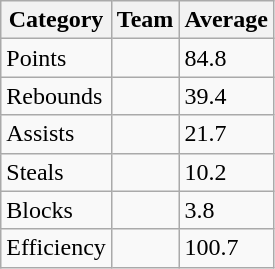<table class=wikitable>
<tr>
<th>Category</th>
<th>Team</th>
<th>Average</th>
</tr>
<tr>
<td>Points</td>
<td></td>
<td>84.8</td>
</tr>
<tr>
<td>Rebounds</td>
<td></td>
<td>39.4</td>
</tr>
<tr>
<td>Assists</td>
<td></td>
<td>21.7</td>
</tr>
<tr>
<td>Steals</td>
<td></td>
<td>10.2</td>
</tr>
<tr>
<td>Blocks</td>
<td></td>
<td>3.8</td>
</tr>
<tr>
<td>Efficiency</td>
<td></td>
<td>100.7</td>
</tr>
</table>
